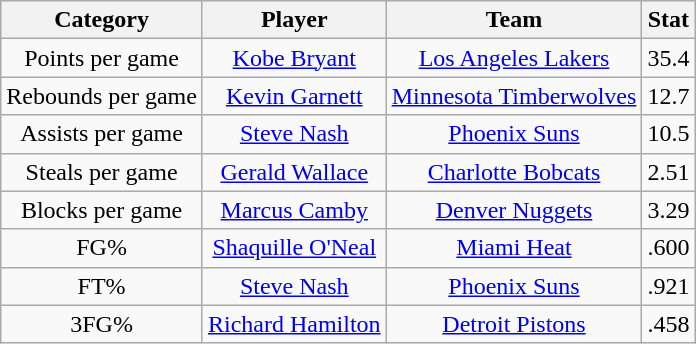<table class="wikitable" style="text-align:center">
<tr>
<th>Category</th>
<th>Player</th>
<th>Team</th>
<th>Stat</th>
</tr>
<tr>
<td>Points per game</td>
<td><a href='#'>Kobe Bryant</a></td>
<td><a href='#'>Los Angeles Lakers</a></td>
<td>35.4</td>
</tr>
<tr>
<td>Rebounds per game</td>
<td><a href='#'>Kevin Garnett</a></td>
<td><a href='#'>Minnesota Timberwolves</a></td>
<td>12.7</td>
</tr>
<tr>
<td>Assists per game</td>
<td><a href='#'>Steve Nash</a></td>
<td><a href='#'>Phoenix Suns</a></td>
<td>10.5</td>
</tr>
<tr>
<td>Steals per game</td>
<td><a href='#'>Gerald Wallace</a></td>
<td><a href='#'>Charlotte Bobcats</a></td>
<td>2.51</td>
</tr>
<tr>
<td>Blocks per game</td>
<td><a href='#'>Marcus Camby</a></td>
<td><a href='#'>Denver Nuggets</a></td>
<td>3.29</td>
</tr>
<tr>
<td>FG%</td>
<td><a href='#'>Shaquille O'Neal</a></td>
<td><a href='#'>Miami Heat</a></td>
<td>.600</td>
</tr>
<tr>
<td>FT%</td>
<td><a href='#'>Steve Nash</a></td>
<td><a href='#'>Phoenix Suns</a></td>
<td>.921</td>
</tr>
<tr>
<td>3FG%</td>
<td><a href='#'>Richard Hamilton</a></td>
<td><a href='#'>Detroit Pistons</a></td>
<td>.458</td>
</tr>
</table>
